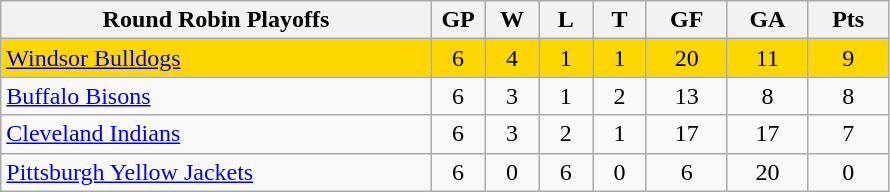<table class="wikitable">
<tr>
<th width="40%" bgcolor="pale blue">Round Robin Playoffs</th>
<th width="5%">GP</th>
<th width="5%">W</th>
<th width="5%">L</th>
<th width="5%">T</th>
<th width="7.5%">GF</th>
<th width="7.5%">GA</th>
<th width="7.5%">Pts</th>
</tr>
<tr align="center" bgcolor="Gold">
<td align="left"><a href='#'>Windsor Bulldogs</a></td>
<td>6</td>
<td>4</td>
<td>1</td>
<td>1</td>
<td>20</td>
<td>11</td>
<td>9</td>
</tr>
<tr align="center">
<td align="left"><a href='#'>Buffalo Bisons</a></td>
<td>6</td>
<td>3</td>
<td>1</td>
<td>2</td>
<td>13</td>
<td>8</td>
<td>8</td>
</tr>
<tr align="center">
<td align="left"><a href='#'>Cleveland Indians</a></td>
<td>6</td>
<td>3</td>
<td>2</td>
<td>1</td>
<td>17</td>
<td>17</td>
<td>7</td>
</tr>
<tr align="center">
<td align="left"><a href='#'>Pittsburgh Yellow Jackets</a></td>
<td>6</td>
<td>0</td>
<td>6</td>
<td>0</td>
<td>6</td>
<td>20</td>
<td>0</td>
</tr>
</table>
